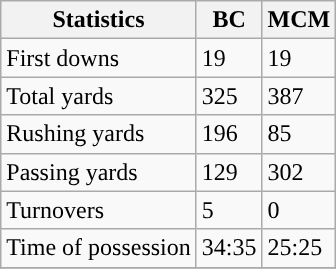<table class="wikitable">
<tr>
<th>Statistics</th>
<th>BC</th>
<th>MCM</th>
</tr>
<tr>
<td>First downs</td>
<td>19</td>
<td>19</td>
</tr>
<tr>
<td>Total yards</td>
<td>325</td>
<td>387</td>
</tr>
<tr>
<td>Rushing yards</td>
<td>196</td>
<td>85</td>
</tr>
<tr>
<td>Passing yards</td>
<td>129</td>
<td>302</td>
</tr>
<tr>
<td>Turnovers</td>
<td>5</td>
<td>0</td>
</tr>
<tr>
<td>Time of possession</td>
<td>34:35</td>
<td>25:25</td>
</tr>
<tr>
</tr>
</table>
